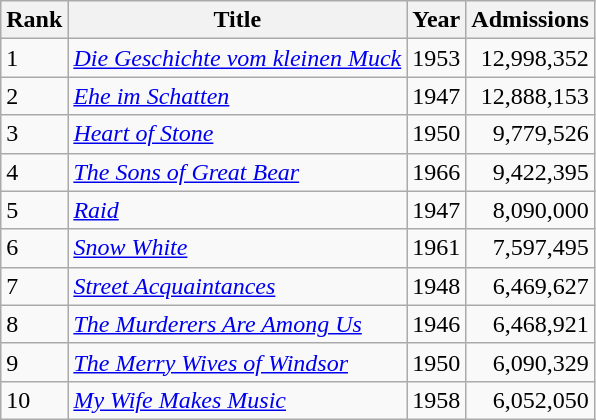<table class="wikitable sortable">
<tr>
<th>Rank</th>
<th>Title</th>
<th>Year</th>
<th>Admissions</th>
</tr>
<tr>
<td>1</td>
<td data-sort-value="Geschichte vom kleinen Muck"><em><a href='#'>Die Geschichte vom kleinen Muck</a></em></td>
<td>1953</td>
<td align="right">12,998,352</td>
</tr>
<tr>
<td>2</td>
<td><em><a href='#'>Ehe im Schatten</a></em></td>
<td>1947</td>
<td align="right">12,888,153</td>
</tr>
<tr>
<td>3</td>
<td><em><a href='#'>Heart of Stone</a></em></td>
<td>1950</td>
<td align="right">9,779,526</td>
</tr>
<tr>
<td>4</td>
<td data-sort-value="Sons of Great Bear"><em><a href='#'>The Sons of Great Bear</a></em></td>
<td>1966</td>
<td align="right">9,422,395</td>
</tr>
<tr>
<td>5</td>
<td><em><a href='#'>Raid</a></em></td>
<td>1947</td>
<td align="right">8,090,000</td>
</tr>
<tr>
<td>6</td>
<td><em><a href='#'>Snow White</a></em></td>
<td>1961</td>
<td align="right">7,597,495</td>
</tr>
<tr>
<td>7</td>
<td><em><a href='#'>Street Acquaintances</a></em></td>
<td>1948</td>
<td align="right">6,469,627</td>
</tr>
<tr>
<td>8</td>
<td data-sort-value="Murderers Are Among Us"><em><a href='#'>The Murderers Are Among Us</a></em></td>
<td>1946</td>
<td align="right">6,468,921</td>
</tr>
<tr>
<td>9</td>
<td data-sort-value="Merry Wives of Windsor"><em><a href='#'>The Merry Wives of Windsor</a></em></td>
<td>1950</td>
<td align="right">6,090,329</td>
</tr>
<tr>
<td>10</td>
<td><em><a href='#'>My Wife Makes Music</a></em></td>
<td>1958</td>
<td align="right">6,052,050</td>
</tr>
</table>
